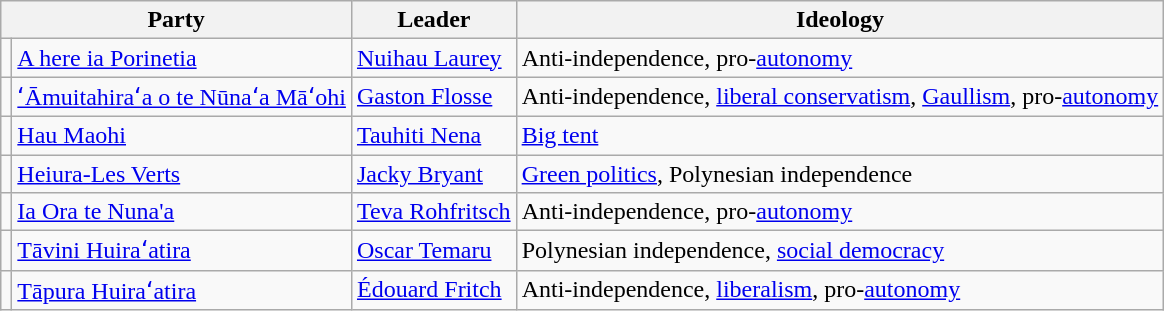<table class="wikitable alternance" align="center">
<tr>
<th colspan="2" scope="col">Party</th>
<th scope="col">Leader</th>
<th scope="col">Ideology</th>
</tr>
<tr>
<td bgcolor=></td>
<td><a href='#'>A here ia Porinetia</a></td>
<td><a href='#'>Nuihau Laurey</a></td>
<td>Anti-independence, pro-<a href='#'>autonomy</a></td>
</tr>
<tr>
<td bgcolor=></td>
<td><a href='#'>ʻĀmuitahiraʻa o te Nūnaʻa Māʻohi</a></td>
<td><a href='#'>Gaston Flosse</a></td>
<td>Anti-independence, <a href='#'>liberal conservatism</a>, <a href='#'>Gaullism</a>, pro-<a href='#'>autonomy</a></td>
</tr>
<tr>
<td bgcolor=></td>
<td><a href='#'>Hau Maohi</a></td>
<td><a href='#'>Tauhiti Nena</a></td>
<td><a href='#'>Big tent</a></td>
</tr>
<tr>
<td bgcolor=></td>
<td><a href='#'>Heiura-Les Verts</a></td>
<td><a href='#'>Jacky Bryant</a></td>
<td><a href='#'>Green politics</a>, Polynesian independence</td>
</tr>
<tr>
<td bgcolor=></td>
<td><a href='#'>Ia Ora te Nuna'a</a></td>
<td><a href='#'>Teva Rohfritsch</a></td>
<td>Anti-independence, pro-<a href='#'>autonomy</a></td>
</tr>
<tr>
<td bgcolor=></td>
<td><a href='#'>Tāvini Huiraʻatira</a></td>
<td><a href='#'>Oscar Temaru</a></td>
<td>Polynesian independence, <a href='#'>social democracy</a></td>
</tr>
<tr>
<td bgcolor=></td>
<td><a href='#'>Tāpura Huiraʻatira</a></td>
<td><a href='#'>Édouard Fritch</a></td>
<td>Anti-independence, <a href='#'>liberalism</a>, pro-<a href='#'>autonomy</a></td>
</tr>
</table>
